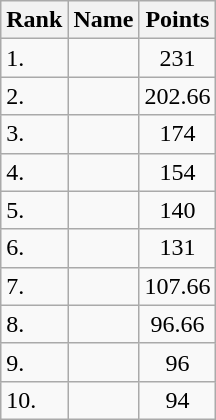<table class="wikitable sortable">
<tr>
<th>Rank</th>
<th>Name</th>
<th>Points</th>
</tr>
<tr>
<td>1.</td>
<td></td>
<td align=center>231</td>
</tr>
<tr>
<td>2.</td>
<td></td>
<td align=center>202.66</td>
</tr>
<tr>
<td>3.</td>
<td></td>
<td align=center>174</td>
</tr>
<tr>
<td>4.</td>
<td></td>
<td align=center>154</td>
</tr>
<tr>
<td>5.</td>
<td></td>
<td align=center>140</td>
</tr>
<tr>
<td>6.</td>
<td></td>
<td align=center>131</td>
</tr>
<tr>
<td>7.</td>
<td></td>
<td align=center>107.66</td>
</tr>
<tr>
<td>8.</td>
<td></td>
<td align=center>96.66</td>
</tr>
<tr>
<td>9.</td>
<td></td>
<td align=center>96</td>
</tr>
<tr>
<td>10.</td>
<td></td>
<td align=center>94</td>
</tr>
</table>
